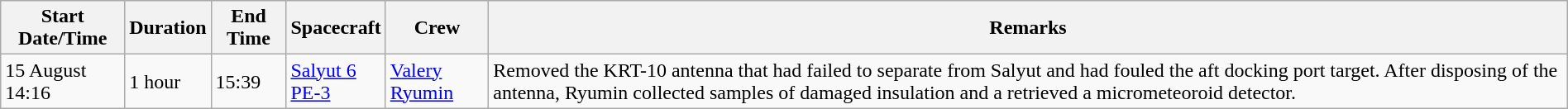<table class="wikitable" width="100%">
<tr>
<th>Start Date/Time</th>
<th>Duration</th>
<th>End Time</th>
<th>Spacecraft</th>
<th>Crew</th>
<th>Remarks</th>
</tr>
<tr>
<td>15 August<br>14:16</td>
<td>1 hour<br></td>
<td>15:39</td>
<td><a href='#'>Salyut 6</a><br><a href='#'>PE-3</a></td>
<td><a href='#'>Valery Ryumin</a><br></td>
<td>Removed the KRT-10 antenna that had failed to separate from Salyut and had fouled the aft docking port target. After disposing of the antenna, Ryumin collected samples of damaged insulation and a retrieved a micrometeoroid detector.</td>
</tr>
</table>
